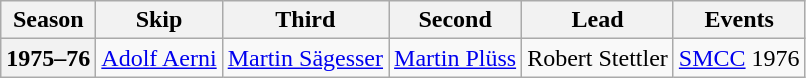<table class="wikitable">
<tr>
<th scope="col">Season</th>
<th scope="col">Skip</th>
<th scope="col">Third</th>
<th scope="col">Second</th>
<th scope="col">Lead</th>
<th scope="col">Events</th>
</tr>
<tr>
<th scope="row">1975–76</th>
<td><a href='#'>Adolf Aerni</a></td>
<td><a href='#'>Martin Sägesser</a></td>
<td><a href='#'>Martin Plüss</a></td>
<td>Robert Stettler</td>
<td><a href='#'>SMCC</a> 1976 <br> </td>
</tr>
</table>
